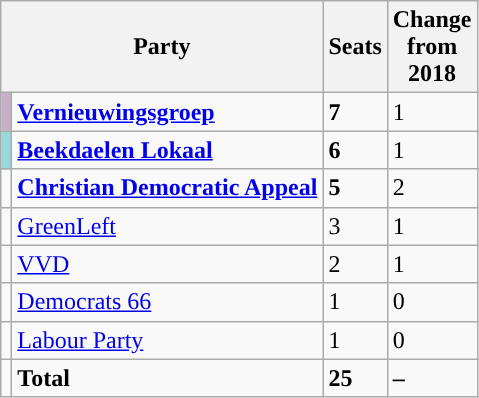<table class="wikitable">
<tr>
<th colspan=2>Party</th>
<th>Seats</th>
<th>Change<br>from<br>2018</th>
</tr>
<tr>
<td bgcolor="C9AEC9"></td>
<td><strong><a href='#'>Vernieuwingsgroep</a></strong></td>
<td><strong>7</strong></td>
<td> 1</td>
</tr>
<tr>
<td bgcolor="97D9DB"></td>
<td><strong><a href='#'>Beekdaelen Lokaal</a></strong></td>
<td><strong>6</strong></td>
<td> 1</td>
</tr>
<tr>
<td style="color:inherit;background:"></td>
<td><strong><a href='#'>Christian Democratic Appeal</a></strong></td>
<td><strong>5</strong></td>
<td> 2</td>
</tr>
<tr>
<td style="color:inherit;background:"></td>
<td><a href='#'>GreenLeft</a></td>
<td>3</td>
<td> 1</td>
</tr>
<tr>
<td style="color:inherit;background:"></td>
<td><a href='#'>VVD</a></td>
<td>2</td>
<td> 1</td>
</tr>
<tr>
<td style="color:inherit;background:"></td>
<td><a href='#'>Democrats 66</a></td>
<td>1</td>
<td> 0</td>
</tr>
<tr>
<td style="color:inherit;background:"></td>
<td><a href='#'>Labour Party</a></td>
<td>1</td>
<td> 0</td>
</tr>
<tr>
<td></td>
<td><strong>Total</strong></td>
<td><strong>25</strong></td>
<td><strong>–</strong></td>
</tr>
</table>
